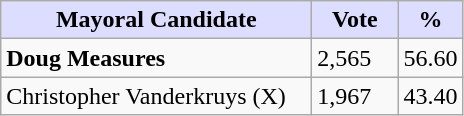<table class="wikitable">
<tr>
<th style="background:#ddf; width:200px;">Mayoral Candidate</th>
<th style="background:#ddf; width:50px;">Vote</th>
<th style="background:#ddf; width:30px;">%</th>
</tr>
<tr>
<td><strong>Doug Measures</strong></td>
<td>2,565</td>
<td>56.60</td>
</tr>
<tr>
<td>Christopher Vanderkruys (X)</td>
<td>1,967</td>
<td>43.40</td>
</tr>
</table>
